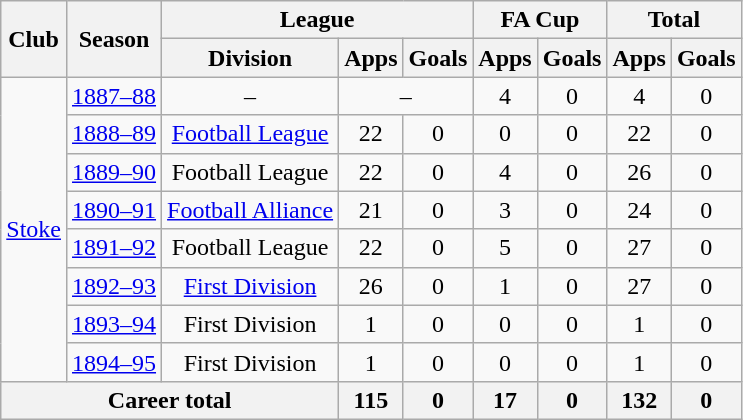<table class="wikitable" style="text-align: center;">
<tr>
<th rowspan="2">Club</th>
<th rowspan="2">Season</th>
<th colspan="3">League</th>
<th colspan="2">FA Cup</th>
<th colspan="2">Total</th>
</tr>
<tr>
<th>Division</th>
<th>Apps</th>
<th>Goals</th>
<th>Apps</th>
<th>Goals</th>
<th>Apps</th>
<th>Goals</th>
</tr>
<tr>
<td rowspan="8"><a href='#'>Stoke</a></td>
<td><a href='#'>1887–88</a></td>
<td>–</td>
<td colspan="2">–</td>
<td>4</td>
<td>0</td>
<td>4</td>
<td>0</td>
</tr>
<tr>
<td><a href='#'>1888–89</a></td>
<td><a href='#'>Football League</a></td>
<td>22</td>
<td>0</td>
<td>0</td>
<td>0</td>
<td>22</td>
<td>0</td>
</tr>
<tr>
<td><a href='#'>1889–90</a></td>
<td>Football League</td>
<td>22</td>
<td>0</td>
<td>4</td>
<td>0</td>
<td>26</td>
<td>0</td>
</tr>
<tr>
<td><a href='#'>1890–91</a></td>
<td><a href='#'>Football Alliance</a></td>
<td>21</td>
<td>0</td>
<td>3</td>
<td>0</td>
<td>24</td>
<td>0</td>
</tr>
<tr>
<td><a href='#'>1891–92</a></td>
<td>Football League</td>
<td>22</td>
<td>0</td>
<td>5</td>
<td>0</td>
<td>27</td>
<td>0</td>
</tr>
<tr>
<td><a href='#'>1892–93</a></td>
<td><a href='#'>First Division</a></td>
<td>26</td>
<td>0</td>
<td>1</td>
<td>0</td>
<td>27</td>
<td>0</td>
</tr>
<tr>
<td><a href='#'>1893–94</a></td>
<td>First Division</td>
<td>1</td>
<td>0</td>
<td>0</td>
<td>0</td>
<td>1</td>
<td>0</td>
</tr>
<tr>
<td><a href='#'>1894–95</a></td>
<td>First Division</td>
<td>1</td>
<td>0</td>
<td>0</td>
<td>0</td>
<td>1</td>
<td>0</td>
</tr>
<tr>
<th colspan="3">Career total</th>
<th>115</th>
<th>0</th>
<th>17</th>
<th>0</th>
<th>132</th>
<th>0</th>
</tr>
</table>
